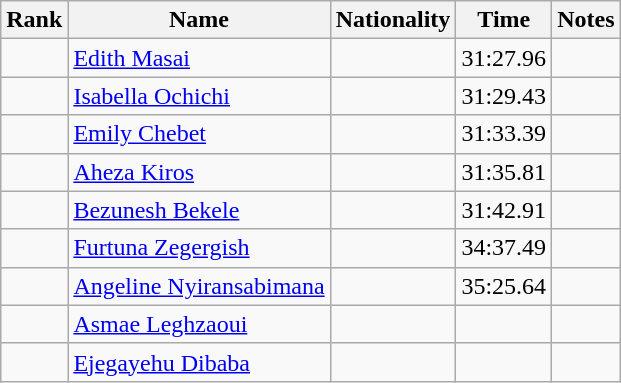<table class="wikitable sortable" style="text-align:center">
<tr>
<th>Rank</th>
<th>Name</th>
<th>Nationality</th>
<th>Time</th>
<th>Notes</th>
</tr>
<tr>
<td></td>
<td align=left><a href='#'>Edith Masai</a></td>
<td align=left></td>
<td>31:27.96</td>
<td></td>
</tr>
<tr>
<td></td>
<td align=left><a href='#'>Isabella Ochichi</a></td>
<td align=left></td>
<td>31:29.43</td>
<td></td>
</tr>
<tr>
<td></td>
<td align=left><a href='#'>Emily Chebet</a></td>
<td align=left></td>
<td>31:33.39</td>
<td></td>
</tr>
<tr>
<td></td>
<td align=left><a href='#'>Aheza Kiros</a></td>
<td align=left></td>
<td>31:35.81</td>
<td></td>
</tr>
<tr>
<td></td>
<td align=left><a href='#'>Bezunesh Bekele</a></td>
<td align=left></td>
<td>31:42.91</td>
<td></td>
</tr>
<tr>
<td></td>
<td align=left><a href='#'>Furtuna Zegergish</a></td>
<td align=left></td>
<td>34:37.49</td>
<td></td>
</tr>
<tr>
<td></td>
<td align=left><a href='#'>Angeline Nyiransabimana</a></td>
<td align=left></td>
<td>35:25.64</td>
<td></td>
</tr>
<tr>
<td></td>
<td align=left><a href='#'>Asmae Leghzaoui</a></td>
<td align=left></td>
<td></td>
<td></td>
</tr>
<tr>
<td></td>
<td align=left><a href='#'>Ejegayehu Dibaba</a></td>
<td align=left></td>
<td></td>
<td></td>
</tr>
</table>
